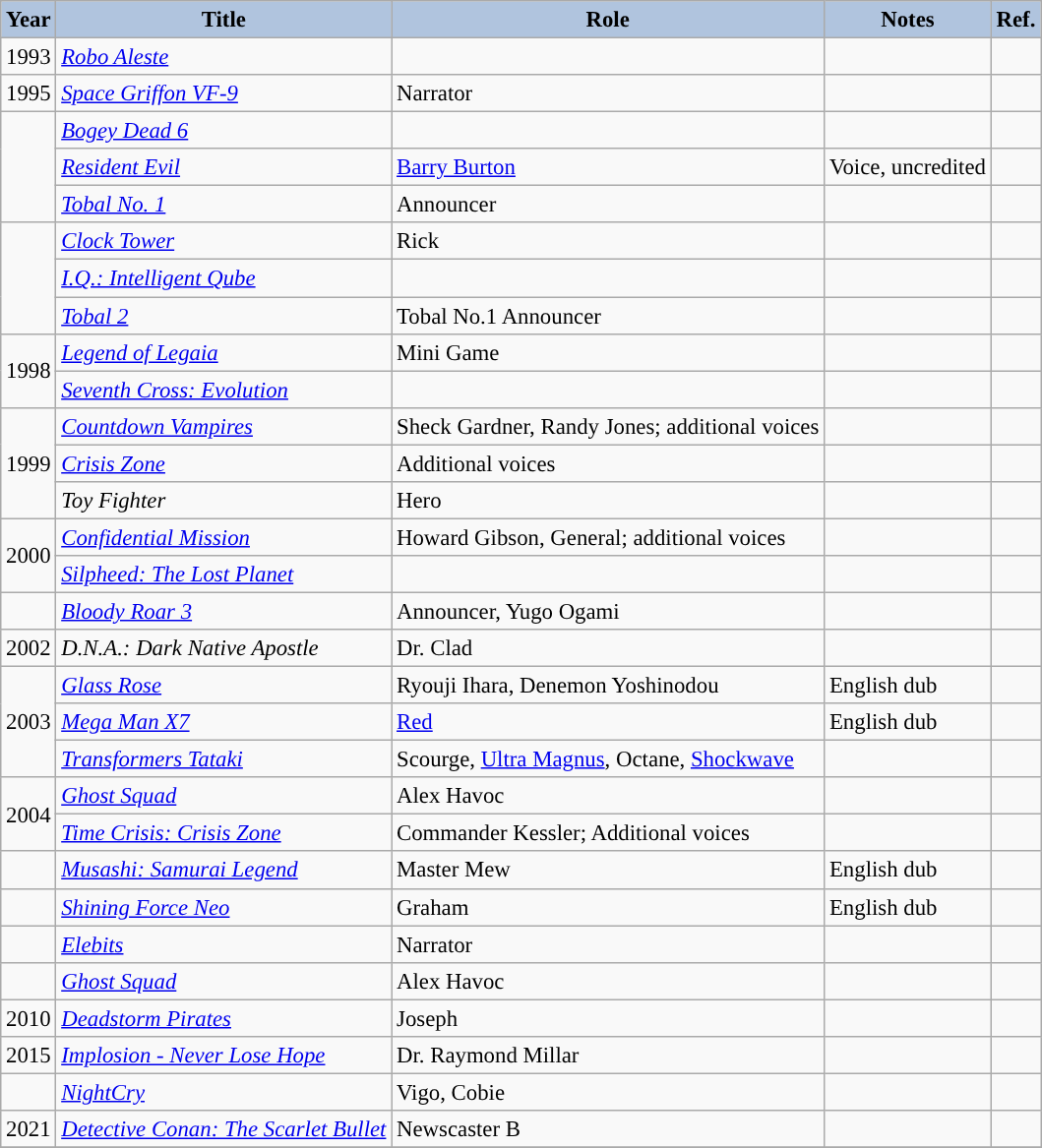<table class="wikitable sortable plainrowheaders" style="width=95%;  font-size: 95%;">
<tr>
<th style="background:#b0c4de">Year</th>
<th style="background:#b0c4de">Title</th>
<th style="background:#b0c4de">Role</th>
<th style="background:#b0c4de">Notes</th>
<th style="background:#b0c4de">Ref.</th>
</tr>
<tr>
<td>1993</td>
<td><em><a href='#'>Robo Aleste</a></em></td>
<td></td>
<td></td>
<td></td>
</tr>
<tr>
<td>1995</td>
<td><em><a href='#'>Space Griffon VF-9</a></em></td>
<td>Narrator</td>
<td></td>
<td></td>
</tr>
<tr>
<td rowspan="3"></td>
<td><em><a href='#'>Bogey Dead 6</a></em></td>
<td></td>
<td></td>
<td></td>
</tr>
<tr>
<td><em><a href='#'>Resident Evil</a></em></td>
<td><a href='#'>Barry Burton</a></td>
<td>Voice, uncredited</td>
<td></td>
</tr>
<tr>
<td><em><a href='#'>Tobal No. 1</a></em></td>
<td>Announcer</td>
<td></td>
<td></td>
</tr>
<tr>
<td rowspan="3"></td>
<td><em><a href='#'>Clock Tower</a></em></td>
<td>Rick</td>
<td></td>
<td></td>
</tr>
<tr>
<td><em><a href='#'>I.Q.: Intelligent Qube</a></em></td>
<td></td>
<td></td>
<td></td>
</tr>
<tr>
<td><em><a href='#'>Tobal 2</a></em></td>
<td>Tobal No.1 Announcer</td>
<td></td>
<td></td>
</tr>
<tr>
<td rowspan="2">1998</td>
<td><em><a href='#'>Legend of Legaia</a></em></td>
<td>Mini Game</td>
<td></td>
<td></td>
</tr>
<tr>
<td><em><a href='#'>Seventh Cross: Evolution</a></em></td>
<td></td>
<td></td>
<td></td>
</tr>
<tr>
<td rowspan="3">1999</td>
<td><em><a href='#'>Countdown Vampires</a></em></td>
<td>Sheck Gardner, Randy Jones; additional voices</td>
<td></td>
<td></td>
</tr>
<tr>
<td><em><a href='#'>Crisis Zone</a></em></td>
<td>Additional voices</td>
<td></td>
<td></td>
</tr>
<tr>
<td><em>Toy Fighter</em></td>
<td>Hero</td>
<td></td>
<td></td>
</tr>
<tr>
<td rowspan="2">2000</td>
<td><em><a href='#'>Confidential Mission</a></em></td>
<td>Howard Gibson, General; additional voices</td>
<td></td>
<td></td>
</tr>
<tr>
<td><em><a href='#'>Silpheed: The Lost Planet</a></em></td>
<td></td>
<td></td>
<td></td>
</tr>
<tr>
<td></td>
<td><em><a href='#'>Bloody Roar 3</a></em></td>
<td>Announcer, Yugo Ogami</td>
<td></td>
<td></td>
</tr>
<tr>
<td>2002</td>
<td><em>D.N.A.: Dark Native Apostle</em></td>
<td>Dr. Clad</td>
<td></td>
<td></td>
</tr>
<tr>
<td rowspan="3">2003</td>
<td><em><a href='#'>Glass Rose</a></em></td>
<td>Ryouji Ihara, Denemon Yoshinodou</td>
<td>English dub</td>
<td></td>
</tr>
<tr>
<td><em><a href='#'>Mega Man X7</a></em></td>
<td><a href='#'>Red</a></td>
<td>English dub</td>
<td></td>
</tr>
<tr>
<td><em><a href='#'>Transformers Tataki</a></em></td>
<td>Scourge, <a href='#'>Ultra Magnus</a>, Octane, <a href='#'>Shockwave</a></td>
<td></td>
<td></td>
</tr>
<tr>
<td rowspan="2">2004</td>
<td><em><a href='#'>Ghost Squad</a></em></td>
<td>Alex Havoc</td>
<td></td>
<td></td>
</tr>
<tr>
<td><em><a href='#'>Time Crisis: Crisis Zone</a></em></td>
<td>Commander Kessler; Additional voices</td>
<td></td>
<td></td>
</tr>
<tr>
<td></td>
<td><em><a href='#'>Musashi: Samurai Legend</a></em></td>
<td>Master Mew</td>
<td>English dub</td>
<td></td>
</tr>
<tr>
<td></td>
<td><em><a href='#'>Shining Force Neo</a></em></td>
<td>Graham</td>
<td>English dub</td>
<td></td>
</tr>
<tr>
<td></td>
<td><em><a href='#'>Elebits</a></em></td>
<td>Narrator</td>
<td></td>
<td></td>
</tr>
<tr>
<td></td>
<td><em><a href='#'>Ghost Squad</a></em></td>
<td>Alex Havoc</td>
<td></td>
<td></td>
</tr>
<tr>
<td>2010</td>
<td><em><a href='#'>Deadstorm Pirates</a></em></td>
<td>Joseph</td>
<td></td>
<td></td>
</tr>
<tr>
<td>2015</td>
<td><em><a href='#'>Implosion - Never Lose Hope</a></em></td>
<td>Dr. Raymond Millar</td>
<td></td>
<td></td>
</tr>
<tr>
<td></td>
<td><em><a href='#'>NightCry</a></em></td>
<td>Vigo, Cobie</td>
<td></td>
<td></td>
</tr>
<tr>
<td>2021</td>
<td><em><a href='#'>Detective Conan: The Scarlet Bullet</a></em></td>
<td>Newscaster B</td>
<td></td>
<td></td>
</tr>
<tr>
</tr>
</table>
